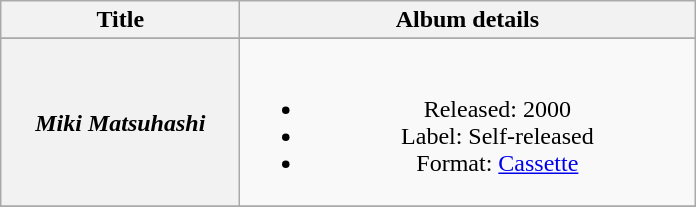<table class="wikitable plainrowheaders" style="text-align:center">
<tr>
<th scope="col" rowspan="1" style="width:9.5em;">Title</th>
<th scope="col" rowspan="1" style="width:18.5em;">Album details</th>
</tr>
<tr style="font-size:smaller;">
</tr>
<tr>
<th scope="row"><em>Miki Matsuhashi</em></th>
<td><br><ul><li>Released: 2000</li><li>Label: Self-released</li><li>Format: <a href='#'>Cassette</a></li></ul></td>
</tr>
<tr>
</tr>
</table>
